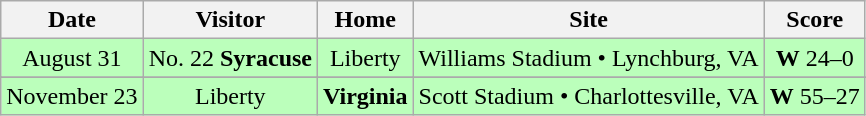<table class="wikitable" style="text-align:center">
<tr>
<th>Date</th>
<th>Visitor</th>
<th>Home</th>
<th>Site</th>
<th>Score</th>
</tr>
<tr style="background:#bfb">
<td>August 31</td>
<td>No. 22 <strong>Syracuse</strong></td>
<td>Liberty</td>
<td>Williams Stadium • Lynchburg, VA</td>
<td><strong>W</strong> 24–0</td>
</tr>
<tr>
</tr>
<tr style="background:#bfb">
<td>November 23</td>
<td>Liberty</td>
<td><strong>Virginia</strong></td>
<td>Scott Stadium • Charlottesville, VA</td>
<td><strong>W</strong> 55–27</td>
</tr>
</table>
